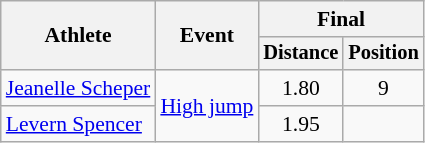<table class=wikitable style="font-size:90%">
<tr>
<th rowspan=2>Athlete</th>
<th rowspan=2>Event</th>
<th colspan=2>Final</th>
</tr>
<tr style="font-size:95%">
<th>Distance</th>
<th>Position</th>
</tr>
<tr align=center>
<td align=left><a href='#'>Jeanelle Scheper</a></td>
<td align=left rowspan=2><a href='#'>High jump</a></td>
<td>1.80</td>
<td>9</td>
</tr>
<tr align=center>
<td align=left><a href='#'>Levern Spencer</a></td>
<td>1.95</td>
<td></td>
</tr>
</table>
